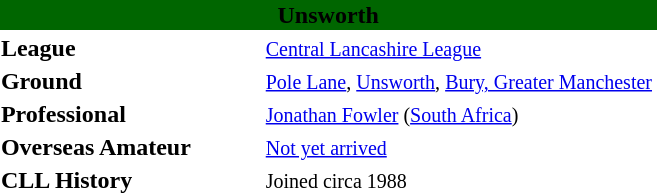<table width=35% border=0 style="float:right;">
<tr>
<th colspan=2 style="background:#006600"><span><strong>Unsworth</strong></span></th>
</tr>
<tr>
<td width=40%><strong>League</strong></td>
<td><small><a href='#'>Central Lancashire League</a></small></td>
</tr>
<tr>
<td><strong>Ground</strong></td>
<td><small> <a href='#'>Pole Lane</a>, <a href='#'>Unsworth</a>, <a href='#'>Bury, Greater Manchester</a></small></td>
</tr>
<tr>
<td><strong>Professional</strong></td>
<td><small><a href='#'>Jonathan Fowler</a> (<a href='#'>South Africa</a>)</small></td>
</tr>
<tr>
<td><strong>Overseas Amateur</strong></td>
<td><small><a href='#'>Not yet arrived</a></small></td>
</tr>
<tr>
<td><strong>CLL History</strong></td>
<td><small>Joined circa 1988</small></td>
</tr>
</table>
